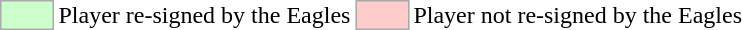<table>
<tr>
<td style="background:#cfc;border:1px solid #aaa;width:2em"></td>
<td>Player re-signed by the Eagles</td>
<td style="background:#fcc;border:1px solid #aaa;width:2em"></td>
<td>Player not re-signed by the Eagles</td>
</tr>
</table>
